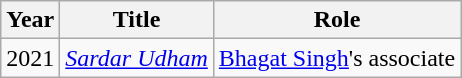<table class="wikitable sortable plainrowable">
<tr>
<th>Year</th>
<th>Title</th>
<th>Role</th>
</tr>
<tr>
<td>2021</td>
<td><em><a href='#'>Sardar Udham</a></em></td>
<td><a href='#'>Bhagat Singh</a>'s associate</td>
</tr>
</table>
